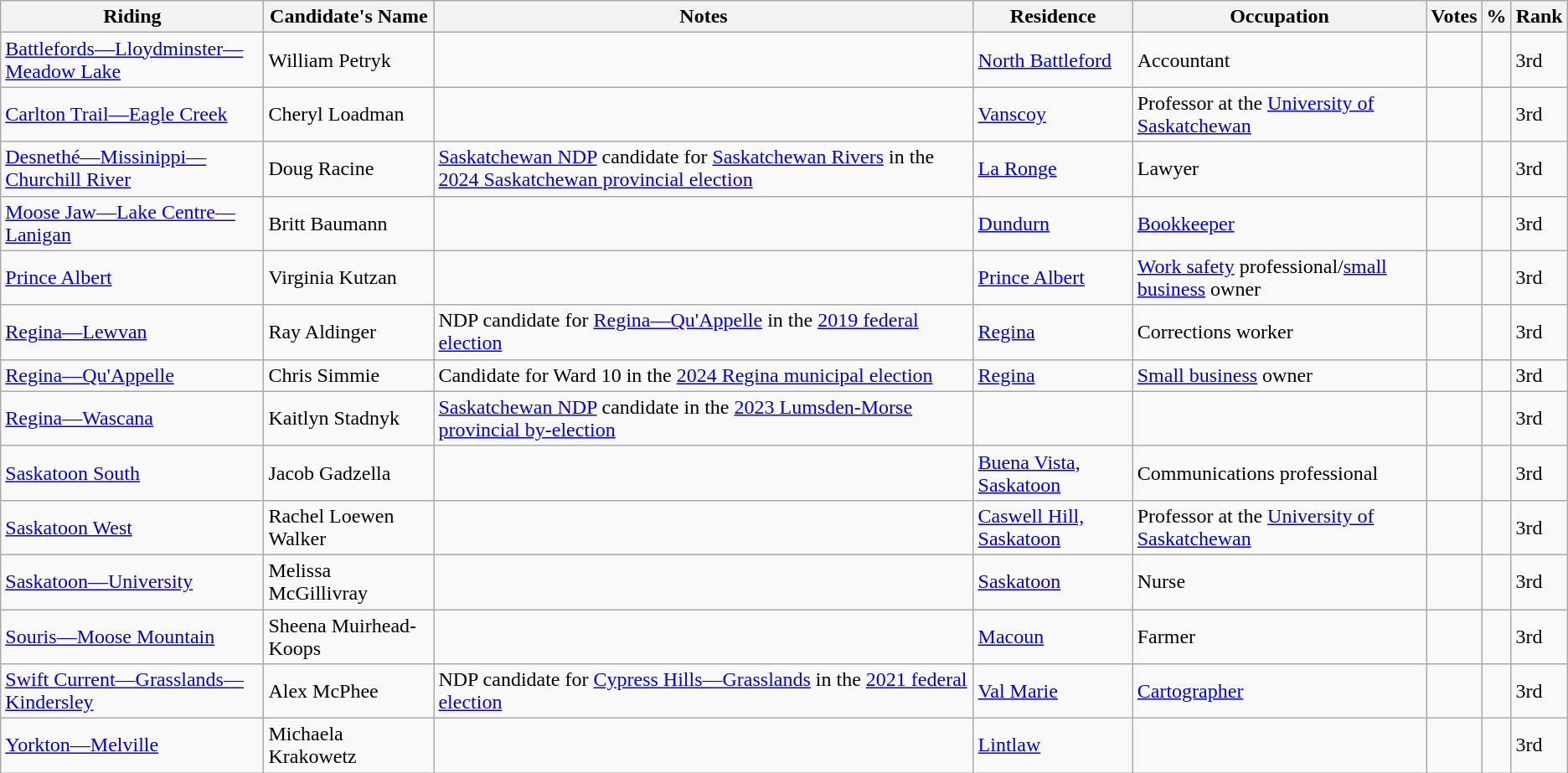<table class="wikitable sortable">
<tr>
<th>Riding<br></th>
<th>Candidate's Name</th>
<th>Notes</th>
<th>Residence</th>
<th>Occupation</th>
<th>Votes</th>
<th>%</th>
<th>Rank</th>
</tr>
<tr>
<td><a href='#'>Battlefords—Lloydminster—Meadow Lake</a></td>
<td>William Petryk</td>
<td></td>
<td><a href='#'>North Battleford</a></td>
<td>Accountant</td>
<td></td>
<td></td>
<td>3rd</td>
</tr>
<tr>
<td><a href='#'>Carlton Trail—Eagle Creek</a></td>
<td>Cheryl Loadman</td>
<td></td>
<td><a href='#'>Vanscoy</a></td>
<td>Professor at the <a href='#'>University of Saskatchewan</a></td>
<td></td>
<td></td>
<td>3rd</td>
</tr>
<tr>
<td><a href='#'>Desnethé—Missinippi—Churchill River</a></td>
<td>Doug Racine</td>
<td><a href='#'>Saskatchewan NDP</a> candidate for <a href='#'>Saskatchewan Rivers</a> in the <a href='#'>2024 Saskatchewan provincial election</a></td>
<td><a href='#'>La Ronge</a></td>
<td>Lawyer</td>
<td></td>
<td></td>
<td>3rd</td>
</tr>
<tr>
<td><a href='#'>Moose Jaw—Lake Centre—Lanigan</a></td>
<td>Britt Baumann</td>
<td></td>
<td><a href='#'>Dundurn</a></td>
<td><a href='#'>Bookkeeper</a></td>
<td></td>
<td></td>
<td>3rd</td>
</tr>
<tr>
<td><a href='#'>Prince Albert</a></td>
<td>Virginia Kutzan</td>
<td></td>
<td><a href='#'>Prince Albert</a></td>
<td><a href='#'>Work safety</a> professional/<a href='#'>small business</a> owner</td>
<td></td>
<td></td>
<td>3rd</td>
</tr>
<tr>
<td><a href='#'>Regina—Lewvan</a></td>
<td>Ray Aldinger</td>
<td>NDP candidate for <a href='#'>Regina—Qu'Appelle</a> in the <a href='#'>2019 federal election</a></td>
<td><a href='#'>Regina</a></td>
<td>Corrections worker</td>
<td></td>
<td></td>
<td>3rd</td>
</tr>
<tr>
<td><a href='#'>Regina—Qu'Appelle</a></td>
<td>Chris Simmie</td>
<td>Candidate for Ward 10 in the <a href='#'>2024 Regina municipal election</a></td>
<td><a href='#'>Regina</a></td>
<td><a href='#'>Small business</a> owner</td>
<td></td>
<td></td>
<td>3rd</td>
</tr>
<tr>
<td><a href='#'>Regina—Wascana</a></td>
<td>Kaitlyn Stadnyk</td>
<td><a href='#'>Saskatchewan NDP</a> candidate in the <a href='#'>2023 Lumsden-Morse provincial by-election</a></td>
<td></td>
<td></td>
<td></td>
<td></td>
<td>3rd</td>
</tr>
<tr>
<td><a href='#'>Saskatoon South</a></td>
<td>Jacob Gadzella</td>
<td></td>
<td><a href='#'>Buena Vista, Saskatoon</a></td>
<td>Communications professional</td>
<td></td>
<td></td>
<td>3rd</td>
</tr>
<tr>
<td><a href='#'>Saskatoon West</a></td>
<td>Rachel Loewen Walker</td>
<td></td>
<td><a href='#'>Caswell Hill, Saskatoon</a></td>
<td>Professor at the <a href='#'>University of Saskatchewan</a></td>
<td></td>
<td></td>
<td>3rd</td>
</tr>
<tr>
<td><a href='#'>Saskatoon—University</a></td>
<td>Melissa McGillivray</td>
<td></td>
<td><a href='#'>Saskatoon</a></td>
<td>Nurse</td>
<td></td>
<td></td>
<td>3rd</td>
</tr>
<tr>
<td><a href='#'>Souris—Moose Mountain</a></td>
<td>Sheena Muirhead-Koops</td>
<td></td>
<td><a href='#'>Macoun</a></td>
<td>Farmer</td>
<td></td>
<td></td>
<td>3rd</td>
</tr>
<tr>
<td><a href='#'>Swift Current—Grasslands—Kindersley</a></td>
<td>Alex McPhee</td>
<td>NDP candidate for <a href='#'>Cypress Hills—Grasslands</a> in the <a href='#'>2021 federal election</a></td>
<td><a href='#'>Val Marie</a></td>
<td><a href='#'>Cartographer</a></td>
<td></td>
<td></td>
<td>3rd</td>
</tr>
<tr>
<td><a href='#'>Yorkton—Melville</a></td>
<td>Michaela Krakowetz</td>
<td></td>
<td><a href='#'>Lintlaw</a></td>
<td></td>
<td></td>
<td></td>
<td>3rd</td>
</tr>
</table>
